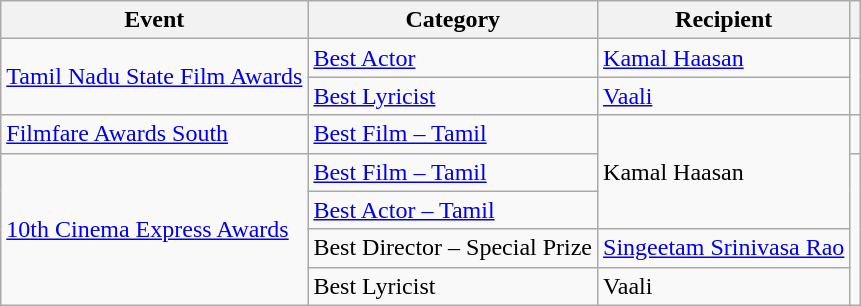<table class="wikitable">
<tr>
<th>Event</th>
<th>Category</th>
<th>Recipient</th>
<th></th>
</tr>
<tr>
<td rowspan="2"><a href='#'>Tamil Nadu State Film Awards</a></td>
<td><a href='#'>Best Actor</a></td>
<td><a href='#'>Kamal Haasan</a></td>
<td style="text-align: center;" rowspan="2"></td>
</tr>
<tr>
<td><a href='#'>Best Lyricist</a></td>
<td><a href='#'>Vaali</a></td>
</tr>
<tr>
<td><a href='#'>Filmfare Awards South</a></td>
<td><a href='#'>Best Film – Tamil</a></td>
<td rowspan="3">Kamal Haasan</td>
<td style="text-align: center;"><br></td>
</tr>
<tr>
<td rowspan="4"><a href='#'>10th Cinema Express Awards</a></td>
<td><a href='#'>Best Film – Tamil</a></td>
<td rowspan="4" style="text-align: center;"></td>
</tr>
<tr>
<td><a href='#'>Best Actor – Tamil</a></td>
</tr>
<tr>
<td>Best Director – Special Prize</td>
<td><a href='#'>Singeetam Srinivasa Rao</a></td>
</tr>
<tr>
<td>Best Lyricist</td>
<td>Vaali</td>
</tr>
</table>
